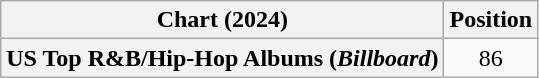<table class="wikitable plainrowheaders" style="text-align:center">
<tr>
<th scope="col">Chart (2024)</th>
<th scope="col">Position</th>
</tr>
<tr>
<th scope="row">US Top R&B/Hip-Hop Albums (<em>Billboard</em>)</th>
<td>86</td>
</tr>
</table>
